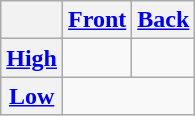<table class="wikitable" style="text-align:center">
<tr>
<th></th>
<th><a href='#'>Front</a></th>
<th><a href='#'>Back</a></th>
</tr>
<tr>
<th><a href='#'>High</a></th>
<td></td>
<td></td>
</tr>
<tr>
<th><a href='#'>Low</a></th>
<td colspan="2"></td>
</tr>
</table>
